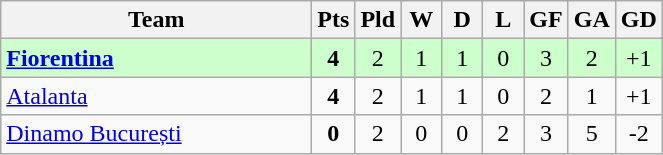<table class="wikitable" style="text-align:center;">
<tr>
<th width=200>Team</th>
<th width=20>Pts</th>
<th width=20>Pld</th>
<th width=20>W</th>
<th width=20>D</th>
<th width=20>L</th>
<th width=20>GF</th>
<th width=20>GA</th>
<th width=20>GD</th>
</tr>
<tr style="background:#ccffcc">
<td style="text-align:left"><strong> <a href='#'>Fiorentina</a></strong></td>
<td><strong>4</strong></td>
<td>2</td>
<td>1</td>
<td>1</td>
<td>0</td>
<td>3</td>
<td>2</td>
<td>+1</td>
</tr>
<tr>
<td style="text-align:left"> <a href='#'>Atalanta</a></td>
<td><strong>4</strong></td>
<td>2</td>
<td>1</td>
<td>1</td>
<td>0</td>
<td>2</td>
<td>1</td>
<td>+1</td>
</tr>
<tr>
<td style="text-align:left"> <a href='#'>Dinamo București</a></td>
<td><strong>0</strong></td>
<td>2</td>
<td>0</td>
<td>0</td>
<td>2</td>
<td>3</td>
<td>5</td>
<td>-2</td>
</tr>
</table>
